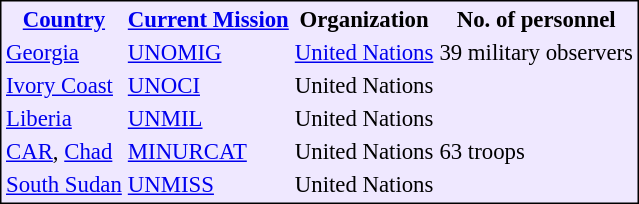<table style="border:1px solid black; background:#efe8ff; font-size:95%;">
<tr>
<th><a href='#'>Country</a></th>
<th><a href='#'>Current Mission</a></th>
<th>Organization</th>
<th>No. of personnel</th>
</tr>
<tr>
<td> <a href='#'>Georgia</a></td>
<td><a href='#'>UNOMIG</a></td>
<td><a href='#'>United Nations</a></td>
<td>39 military observers</td>
</tr>
<tr>
<td> <a href='#'>Ivory Coast</a></td>
<td><a href='#'>UNOCI</a></td>
<td>United Nations</td>
<td></td>
</tr>
<tr>
<td> <a href='#'>Liberia</a></td>
<td><a href='#'>UNMIL</a></td>
<td>United Nations</td>
<td></td>
</tr>
<tr>
<td> <a href='#'>CAR</a>, <a href='#'>Chad</a></td>
<td><a href='#'>MINURCAT</a></td>
<td>United Nations</td>
<td>63 troops</td>
</tr>
<tr>
<td> <a href='#'>South Sudan</a></td>
<td><a href='#'>UNMISS</a></td>
<td>United Nations</td>
<td></td>
</tr>
</table>
